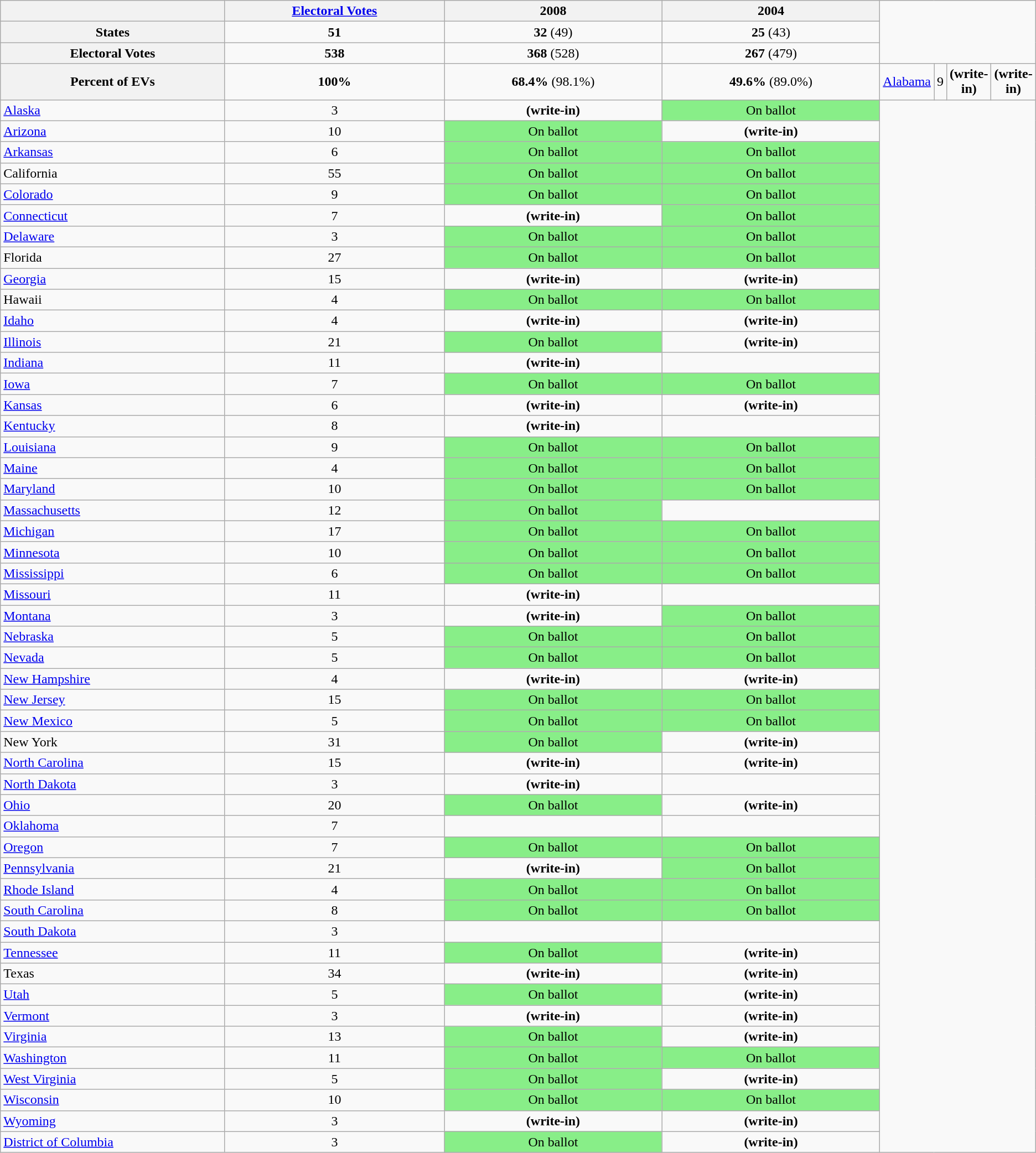<table class=wikitable>
<tr>
<th width=25%> </th>
<th style="width:25%; text-align:center;"><a href='#'>Electoral Votes</a></th>
<th style="width:25%; text-align:center;">2008</th>
<th style="width:25%; text-align:center;">2004</th>
</tr>
<tr>
<th>States</th>
<td align=center><strong>51</strong></td>
<td align=center><strong>32</strong> (49)</td>
<td align=center><strong>25</strong> (43)</td>
</tr>
<tr>
<th>Electoral Votes</th>
<td align=center><strong>538</strong></td>
<td align=center><strong>368</strong> (528)</td>
<td align=center><strong>267</strong> (479)</td>
</tr>
<tr>
<th>Percent of EVs</th>
<td align=center><strong>100%</strong></td>
<td align=center><strong>68.4%</strong> (98.1%)</td>
<td align=center><strong>49.6%</strong> (89.0%)<br></td>
<td><a href='#'>Alabama</a></td>
<td align=center>9</td>
<td align=center><strong>(write-in)</strong></td>
<td align=center><strong>(write-in)</strong></td>
</tr>
<tr>
<td><a href='#'>Alaska</a></td>
<td align=center>3</td>
<td align=center><strong>(write-in)</strong></td>
<td align=center style="background:#88EE88;">On ballot</td>
</tr>
<tr>
<td><a href='#'>Arizona</a></td>
<td align=center>10</td>
<td align=center style="background:#88EE88;">On ballot</td>
<td align=center><strong>(write-in)</strong></td>
</tr>
<tr>
<td><a href='#'>Arkansas</a></td>
<td align=center>6</td>
<td align=center style="background:#88EE88;">On ballot</td>
<td align=center style="background:#88EE88;">On ballot</td>
</tr>
<tr>
<td>California</td>
<td align=center>55</td>
<td align=center style="background:#88EE88;">On ballot</td>
<td align=center style="background:#88EE88;">On ballot</td>
</tr>
<tr>
<td><a href='#'>Colorado</a></td>
<td align=center>9</td>
<td align=center style="background:#88EE88;">On ballot</td>
<td align=center style="background:#88EE88;">On ballot</td>
</tr>
<tr>
<td><a href='#'>Connecticut</a></td>
<td align=center>7</td>
<td align=center><strong>(write-in)</strong></td>
<td align=center style="background:#88EE88;">On ballot</td>
</tr>
<tr>
<td><a href='#'>Delaware</a></td>
<td align=center>3</td>
<td align=center style="background:#88EE88;">On ballot</td>
<td align=center style="background:#88EE88;">On ballot</td>
</tr>
<tr>
<td>Florida</td>
<td align=center>27</td>
<td align=center style="background:#88EE88;">On ballot</td>
<td align=center style="background:#88EE88;">On ballot</td>
</tr>
<tr>
<td><a href='#'>Georgia</a></td>
<td align=center>15</td>
<td align=center><strong>(write-in)</strong></td>
<td align=center><strong>(write-in)</strong></td>
</tr>
<tr>
<td>Hawaii</td>
<td align=center>4</td>
<td align=center style="background:#88EE88;">On ballot</td>
<td align=center style="background:#88EE88;">On ballot</td>
</tr>
<tr>
<td><a href='#'>Idaho</a></td>
<td align=center>4</td>
<td align=center><strong>(write-in)</strong></td>
<td align=center><strong>(write-in)</strong></td>
</tr>
<tr>
<td><a href='#'>Illinois</a></td>
<td align=center>21</td>
<td align=center style="background:#88EE88;">On ballot</td>
<td align=center><strong>(write-in)</strong></td>
</tr>
<tr>
<td><a href='#'>Indiana</a></td>
<td align=center>11</td>
<td align=center><strong>(write-in)</strong></td>
<td></td>
</tr>
<tr>
<td><a href='#'>Iowa</a></td>
<td align=center>7</td>
<td align=center style="background:#88EE88;">On ballot</td>
<td align=center style="background:#88EE88;">On ballot</td>
</tr>
<tr>
<td><a href='#'>Kansas</a></td>
<td align=center>6</td>
<td align=center><strong>(write-in)</strong></td>
<td align=center><strong>(write-in)</strong></td>
</tr>
<tr>
<td><a href='#'>Kentucky</a></td>
<td align=center>8</td>
<td align=center><strong>(write-in)</strong></td>
<td></td>
</tr>
<tr>
<td><a href='#'>Louisiana</a></td>
<td align=center>9</td>
<td align=center style="background:#88EE88;">On ballot</td>
<td align=center style="background:#88EE88;">On ballot</td>
</tr>
<tr>
<td><a href='#'>Maine</a></td>
<td align=center>4</td>
<td align=center style="background:#88EE88;">On ballot</td>
<td align=center style="background:#88EE88;">On ballot</td>
</tr>
<tr>
<td><a href='#'>Maryland</a></td>
<td align=center>10</td>
<td align=center style="background:#88EE88;">On ballot</td>
<td align=center style="background:#88EE88;">On ballot</td>
</tr>
<tr>
<td><a href='#'>Massachusetts</a></td>
<td align=center>12</td>
<td align=center style="background:#88EE88;">On ballot</td>
<td></td>
</tr>
<tr>
<td><a href='#'>Michigan</a></td>
<td align=center>17</td>
<td align=center style="background:#88EE88;">On ballot</td>
<td align=center style="background:#88EE88;">On ballot</td>
</tr>
<tr>
<td><a href='#'>Minnesota</a></td>
<td align=center>10</td>
<td align=center style="background:#88EE88;">On ballot</td>
<td align=center style="background:#88EE88;">On ballot</td>
</tr>
<tr>
<td><a href='#'>Mississippi</a></td>
<td align=center>6</td>
<td align=center style="background:#88EE88;">On ballot</td>
<td align=center style="background:#88EE88;">On ballot</td>
</tr>
<tr>
<td><a href='#'>Missouri</a></td>
<td align=center>11</td>
<td align=center><strong>(write-in)</strong></td>
<td></td>
</tr>
<tr>
<td><a href='#'>Montana</a></td>
<td align=center>3</td>
<td align=center><strong>(write-in)</strong></td>
<td align=center style="background:#88EE88;">On ballot</td>
</tr>
<tr>
<td><a href='#'>Nebraska</a></td>
<td align=center>5</td>
<td align=center style="background:#88EE88;">On ballot</td>
<td align=center style="background:#88EE88;">On ballot</td>
</tr>
<tr>
<td><a href='#'>Nevada</a></td>
<td align=center>5</td>
<td align=center style="background:#88EE88;">On ballot</td>
<td align=center style="background:#88EE88;">On ballot</td>
</tr>
<tr>
<td><a href='#'>New Hampshire</a></td>
<td align=center>4</td>
<td align=center><strong>(write-in)</strong></td>
<td align=center><strong>(write-in)</strong></td>
</tr>
<tr>
<td><a href='#'>New Jersey</a></td>
<td align=center>15</td>
<td align=center style="background:#88EE88;">On ballot</td>
<td align=center style="background:#88EE88;">On ballot</td>
</tr>
<tr>
<td><a href='#'>New Mexico</a></td>
<td align=center>5</td>
<td align=center style="background:#88EE88;">On ballot</td>
<td align=center style="background:#88EE88;">On ballot</td>
</tr>
<tr>
<td>New York</td>
<td align=center>31</td>
<td align=center style="background:#88EE88;">On ballot</td>
<td align=center><strong>(write-in)</strong></td>
</tr>
<tr>
<td><a href='#'>North Carolina</a></td>
<td align=center>15</td>
<td align=center><strong>(write-in)</strong></td>
<td align=center><strong>(write-in)</strong></td>
</tr>
<tr>
<td><a href='#'>North Dakota</a></td>
<td align=center>3</td>
<td align=center><strong>(write-in)</strong></td>
<td></td>
</tr>
<tr>
<td><a href='#'>Ohio</a></td>
<td align=center>20</td>
<td align=center style="background:#88EE88;">On ballot</td>
<td align=center><strong>(write-in)</strong></td>
</tr>
<tr>
<td><a href='#'>Oklahoma</a></td>
<td align=center>7</td>
<td></td>
<td></td>
</tr>
<tr>
<td><a href='#'>Oregon</a></td>
<td align=center>7</td>
<td align=center style="background:#88EE88;">On ballot</td>
<td align=center style="background:#88EE88;">On ballot</td>
</tr>
<tr>
<td><a href='#'>Pennsylvania</a></td>
<td align=center>21</td>
<td align=center><strong>(write-in)</strong></td>
<td align=center style="background:#88EE88;">On ballot</td>
</tr>
<tr>
<td><a href='#'>Rhode Island</a></td>
<td align=center>4</td>
<td align=center style="background:#88EE88;">On ballot</td>
<td align=center style="background:#88EE88;">On ballot</td>
</tr>
<tr>
<td><a href='#'>South Carolina</a></td>
<td align=center>8</td>
<td align=center style="background:#88EE88;">On ballot</td>
<td align=center style="background:#88EE88;">On ballot</td>
</tr>
<tr>
<td><a href='#'>South Dakota</a></td>
<td align=center>3</td>
<td></td>
<td></td>
</tr>
<tr>
<td><a href='#'>Tennessee</a></td>
<td align=center>11</td>
<td align=center style="background:#88EE88;">On ballot</td>
<td align=center><strong>(write-in)</strong></td>
</tr>
<tr>
<td>Texas</td>
<td align=center>34</td>
<td align=center><strong>(write-in)</strong></td>
<td align=center><strong>(write-in)</strong></td>
</tr>
<tr>
<td><a href='#'>Utah</a></td>
<td align=center>5</td>
<td align=center style="background:#88EE88;">On ballot</td>
<td align=center><strong>(write-in)</strong></td>
</tr>
<tr>
<td><a href='#'>Vermont</a></td>
<td align=center>3</td>
<td align=center><strong>(write-in)</strong></td>
<td align=center><strong>(write-in)</strong></td>
</tr>
<tr>
<td><a href='#'>Virginia</a></td>
<td align=center>13</td>
<td align=center style="background:#88EE88;">On ballot</td>
<td align=center><strong>(write-in)</strong></td>
</tr>
<tr>
<td><a href='#'>Washington</a></td>
<td align=center>11</td>
<td align=center style="background:#88EE88;">On ballot</td>
<td align=center style="background:#88EE88;">On ballot</td>
</tr>
<tr>
<td><a href='#'>West Virginia</a></td>
<td align=center>5</td>
<td align=center style="background:#88EE88;">On ballot</td>
<td align=center><strong>(write-in)</strong></td>
</tr>
<tr>
<td><a href='#'>Wisconsin</a></td>
<td align=center>10</td>
<td align=center style="background:#88EE88;">On ballot</td>
<td align=center style="background:#88EE88;">On ballot</td>
</tr>
<tr>
<td><a href='#'>Wyoming</a></td>
<td align=center>3</td>
<td align=center><strong>(write-in)</strong></td>
<td align=center><strong>(write-in)</strong></td>
</tr>
<tr>
<td><a href='#'>District of Columbia</a></td>
<td align=center>3</td>
<td align=center style="background:#88EE88;">On ballot</td>
<td align=center><strong>(write-in)</strong></td>
</tr>
</table>
